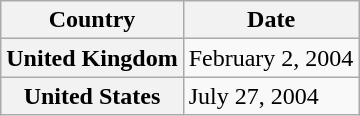<table class="wikitable plainrowheaders">
<tr>
<th>Country</th>
<th>Date</th>
</tr>
<tr>
<th scope="row">United Kingdom</th>
<td>February 2, 2004</td>
</tr>
<tr>
<th scope="row">United States</th>
<td>July 27, 2004</td>
</tr>
</table>
